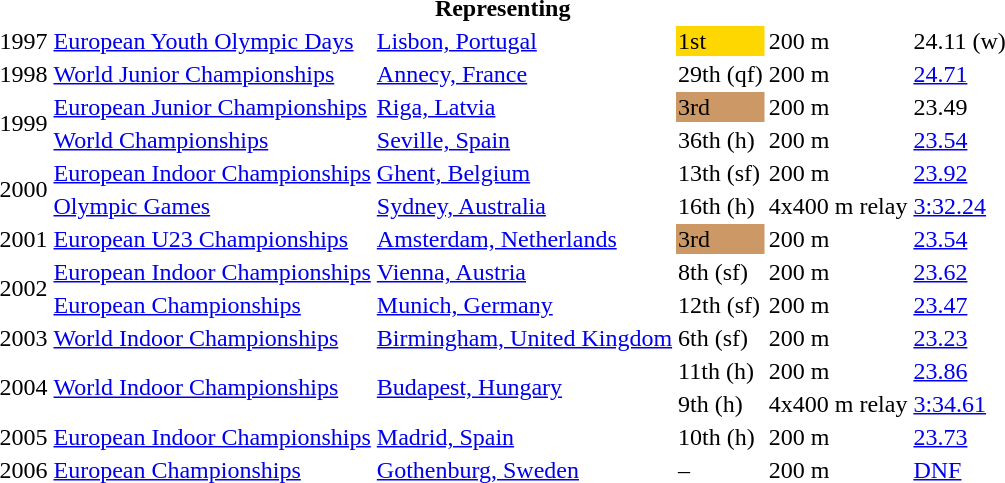<table>
<tr>
<th colspan="6">Representing </th>
</tr>
<tr>
<td>1997</td>
<td><a href='#'>European Youth Olympic Days</a></td>
<td><a href='#'>Lisbon, Portugal</a></td>
<td bgcolor=gold>1st</td>
<td>200 m</td>
<td>24.11 (w)</td>
</tr>
<tr>
<td>1998</td>
<td><a href='#'>World Junior Championships</a></td>
<td><a href='#'>Annecy, France</a></td>
<td>29th (qf)</td>
<td>200 m</td>
<td><a href='#'>24.71</a></td>
</tr>
<tr>
<td rowspan=2>1999</td>
<td><a href='#'>European Junior Championships</a></td>
<td><a href='#'>Riga, Latvia</a></td>
<td bgcolor=cc9966>3rd</td>
<td>200 m</td>
<td>23.49</td>
</tr>
<tr>
<td><a href='#'>World Championships</a></td>
<td><a href='#'>Seville, Spain</a></td>
<td>36th (h)</td>
<td>200 m</td>
<td><a href='#'>23.54</a></td>
</tr>
<tr>
<td rowspan=2>2000</td>
<td><a href='#'>European Indoor Championships</a></td>
<td><a href='#'>Ghent, Belgium</a></td>
<td>13th (sf)</td>
<td>200 m</td>
<td><a href='#'>23.92</a></td>
</tr>
<tr>
<td><a href='#'>Olympic Games</a></td>
<td><a href='#'>Sydney, Australia</a></td>
<td>16th (h)</td>
<td>4x400 m relay</td>
<td><a href='#'>3:32.24</a></td>
</tr>
<tr>
<td>2001</td>
<td><a href='#'>European U23 Championships</a></td>
<td><a href='#'>Amsterdam, Netherlands</a></td>
<td bgcolor=cc9966>3rd</td>
<td>200 m</td>
<td><a href='#'>23.54</a></td>
</tr>
<tr>
<td rowspan=2>2002</td>
<td><a href='#'>European Indoor Championships</a></td>
<td><a href='#'>Vienna, Austria</a></td>
<td>8th (sf)</td>
<td>200 m</td>
<td><a href='#'>23.62</a></td>
</tr>
<tr>
<td><a href='#'>European Championships</a></td>
<td><a href='#'>Munich, Germany</a></td>
<td>12th (sf)</td>
<td>200 m</td>
<td><a href='#'>23.47</a></td>
</tr>
<tr>
<td>2003</td>
<td><a href='#'>World Indoor Championships</a></td>
<td><a href='#'>Birmingham, United Kingdom</a></td>
<td>6th (sf)</td>
<td>200 m</td>
<td><a href='#'>23.23</a></td>
</tr>
<tr>
<td rowspan=2>2004</td>
<td rowspan=2><a href='#'>World Indoor Championships</a></td>
<td rowspan=2><a href='#'>Budapest, Hungary</a></td>
<td>11th (h)</td>
<td>200 m</td>
<td><a href='#'>23.86</a></td>
</tr>
<tr>
<td>9th (h)</td>
<td>4x400 m relay</td>
<td><a href='#'>3:34.61</a></td>
</tr>
<tr>
<td>2005</td>
<td><a href='#'>European Indoor Championships</a></td>
<td><a href='#'>Madrid, Spain</a></td>
<td>10th (h)</td>
<td>200 m</td>
<td><a href='#'>23.73</a></td>
</tr>
<tr>
<td>2006</td>
<td><a href='#'>European Championships</a></td>
<td><a href='#'>Gothenburg, Sweden</a></td>
<td>–</td>
<td>200 m</td>
<td><a href='#'>DNF</a></td>
</tr>
</table>
